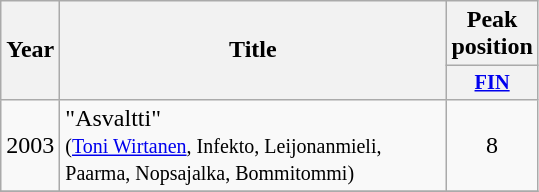<table class="wikitable">
<tr>
<th rowspan="2" width=10>Year</th>
<th rowspan="2" style="width:250px;">Title</th>
<th colspan="2" width=5>Peak<br>position</th>
</tr>
<tr>
<th style="width;font-size:85%"><a href='#'>FIN</a> <br></th>
</tr>
<tr>
<td>2003</td>
<td>"Asvaltti" <br><small>(<a href='#'>Toni Wirtanen</a>, Infekto, Leijonanmieli,<br>Paarma, Nopsajalka, Bommitommi)</small></td>
<td style="text-align:center;">8</td>
</tr>
<tr>
</tr>
</table>
